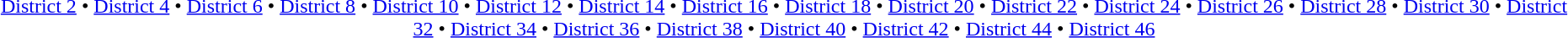<table id=toc class=toc summary=Contents>
<tr>
<td align=center><a href='#'>District 2</a> • <a href='#'>District 4</a> • <a href='#'>District 6</a> • <a href='#'>District 8</a> •  <a href='#'>District 10</a> • <a href='#'>District 12</a> • <a href='#'>District 14</a> • <a href='#'>District 16</a> • <a href='#'>District 18</a> • <a href='#'>District 20</a> • <a href='#'>District 22</a> • <a href='#'>District 24</a> • <a href='#'>District 26</a> • <a href='#'>District 28</a> • <a href='#'>District 30</a> • <a href='#'>District 32</a> • <a href='#'>District 34</a> • <a href='#'>District 36</a> • <a href='#'>District 38</a> • <a href='#'>District 40</a> • <a href='#'>District 42</a> • <a href='#'>District 44</a> • <a href='#'>District 46</a><br></td>
</tr>
</table>
